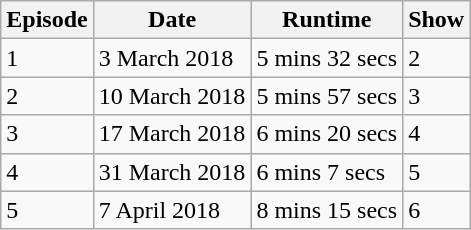<table class="wikitable">
<tr>
<th>Episode</th>
<th>Date</th>
<th>Runtime</th>
<th>Show</th>
</tr>
<tr>
<td>1</td>
<td>3 March 2018</td>
<td>5 mins 32 secs</td>
<td>2</td>
</tr>
<tr>
<td>2</td>
<td>10 March 2018</td>
<td>5 mins 57 secs</td>
<td>3</td>
</tr>
<tr>
<td>3</td>
<td>17 March 2018</td>
<td>6 mins 20 secs</td>
<td>4</td>
</tr>
<tr>
<td>4</td>
<td>31 March 2018</td>
<td>6 mins 7 secs</td>
<td>5</td>
</tr>
<tr>
<td>5</td>
<td>7 April 2018</td>
<td>8 mins 15 secs</td>
<td>6</td>
</tr>
</table>
